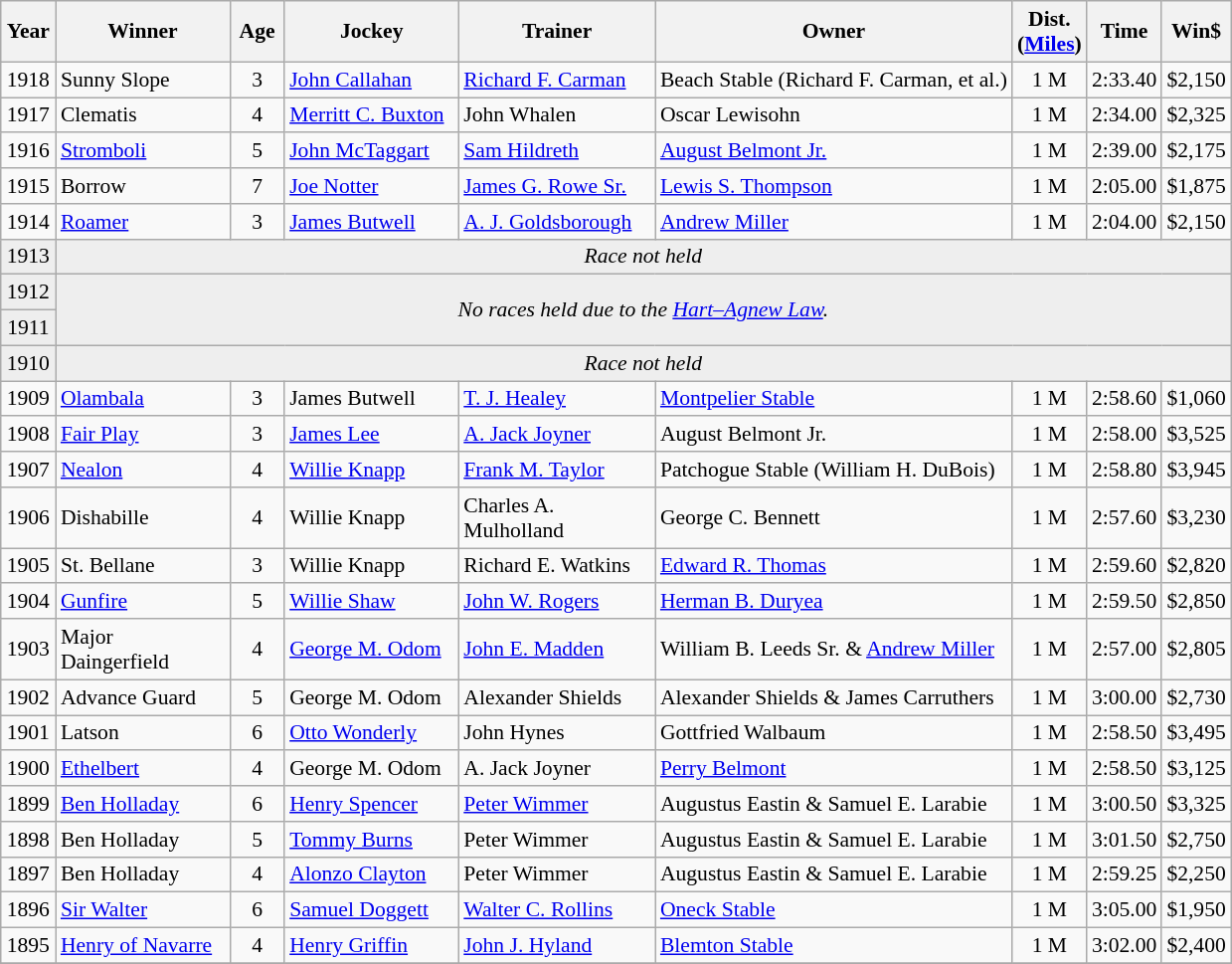<table class="wikitable sortable" style="font-size:90%">
<tr>
<th style="width:30px">Year<br></th>
<th style="width:110px">Winner<br></th>
<th style="width:30px">Age<br></th>
<th style="width:110px">Jockey<br></th>
<th style="width:125px">Trainer<br></th>
<th>Owner<br></th>
<th style="width:25px">Dist.<br> <span>(<a href='#'>Miles</a>)</span></th>
<th style="width:25px">Time<br></th>
<th style="width:25px">Win$</th>
</tr>
<tr>
<td align=center>1918</td>
<td>Sunny Slope</td>
<td align=center>3</td>
<td><a href='#'>John Callahan</a></td>
<td><a href='#'>Richard F. Carman</a></td>
<td>Beach Stable (Richard F. Carman, et al.)</td>
<td align=center>1<span> M</span></td>
<td align=center>2:33.40</td>
<td align=center>$2,150</td>
</tr>
<tr>
<td align=center>1917</td>
<td>Clematis</td>
<td align=center>4</td>
<td><a href='#'>Merritt C. Buxton</a></td>
<td>John Whalen</td>
<td>Oscar Lewisohn</td>
<td align=center>1<span> M</span></td>
<td align=center>2:34.00</td>
<td align=center>$2,325</td>
</tr>
<tr>
<td align=center>1916</td>
<td><a href='#'>Stromboli</a></td>
<td align=center>5</td>
<td><a href='#'>John McTaggart</a></td>
<td><a href='#'>Sam Hildreth</a></td>
<td><a href='#'>August Belmont Jr.</a></td>
<td align=center>1<span> M</span></td>
<td align=center>2:39.00</td>
<td align=center>$2,175</td>
</tr>
<tr>
<td align=center>1915</td>
<td>Borrow</td>
<td align=center>7</td>
<td><a href='#'>Joe Notter</a></td>
<td><a href='#'>James G. Rowe Sr.</a></td>
<td><a href='#'>Lewis S. Thompson</a></td>
<td align=center>1<span> M</span></td>
<td align=center>2:05.00</td>
<td align=center>$1,875</td>
</tr>
<tr>
<td align=center>1914</td>
<td><a href='#'>Roamer</a></td>
<td align=center>3</td>
<td><a href='#'>James Butwell</a></td>
<td><a href='#'>A. J. Goldsborough</a></td>
<td><a href='#'>Andrew Miller</a></td>
<td align=center>1<span> M</span></td>
<td align=center>2:04.00</td>
<td align=center>$2,150</td>
</tr>
<tr bgcolor="#eeeeee">
<td align=center>1913</td>
<td align=center  colspan=8><em>Race not held</em></td>
</tr>
<tr style="background:#eee;">
<td align=center>1912</td>
<td rowspan="2" colspan="8" style="text-align:center;"><em>No races held due to the <a href='#'>Hart–Agnew Law</a>.</em></td>
</tr>
<tr style="background:#eee;">
<td align=center>1911</td>
</tr>
<tr bgcolor="#eeeeee">
<td align=center>1910</td>
<td align=center  colspan=8><em>Race not held</em></td>
</tr>
<tr>
<td align=center>1909</td>
<td><a href='#'>Olambala</a></td>
<td align=center>3</td>
<td>James Butwell</td>
<td><a href='#'>T. J. Healey</a></td>
<td><a href='#'>Montpelier Stable</a></td>
<td align=center>1<span> M</span></td>
<td align=center>2:58.60</td>
<td align=center>$1,060</td>
</tr>
<tr>
<td align=center>1908</td>
<td><a href='#'>Fair Play</a></td>
<td align=center>3</td>
<td><a href='#'>James Lee</a></td>
<td><a href='#'>A. Jack Joyner</a></td>
<td>August Belmont Jr.</td>
<td align=center>1<span> M</span></td>
<td align=center>2:58.00</td>
<td align=center>$3,525</td>
</tr>
<tr>
<td align=center>1907</td>
<td><a href='#'>Nealon</a></td>
<td align=center>4</td>
<td><a href='#'>Willie Knapp</a></td>
<td><a href='#'>Frank M. Taylor</a></td>
<td>Patchogue Stable (William H. DuBois)</td>
<td align=center>1<span> M</span></td>
<td align=center>2:58.80</td>
<td align=center>$3,945</td>
</tr>
<tr>
<td align=center>1906</td>
<td>Dishabille</td>
<td align=center>4</td>
<td>Willie Knapp</td>
<td>Charles A. Mulholland</td>
<td>George C. Bennett</td>
<td align=center>1<span> M</span></td>
<td align=center>2:57.60</td>
<td align=center>$3,230</td>
</tr>
<tr>
<td align=center>1905</td>
<td>St. Bellane</td>
<td align=center>3</td>
<td>Willie Knapp</td>
<td>Richard E. Watkins</td>
<td><a href='#'>Edward R. Thomas</a></td>
<td align=center>1<span> M</span></td>
<td align=center>2:59.60</td>
<td align=center>$2,820</td>
</tr>
<tr>
<td align=center>1904</td>
<td><a href='#'>Gunfire</a></td>
<td align=center>5</td>
<td><a href='#'>Willie Shaw</a></td>
<td><a href='#'>John W. Rogers</a></td>
<td><a href='#'>Herman B. Duryea</a></td>
<td align=center>1<span> M</span></td>
<td align=center>2:59.50</td>
<td align=center>$2,850</td>
</tr>
<tr>
<td align=center>1903</td>
<td>Major Daingerfield</td>
<td align=center>4</td>
<td><a href='#'>George M. Odom</a></td>
<td><a href='#'>John E. Madden</a></td>
<td>William B. Leeds Sr. & <a href='#'>Andrew Miller</a></td>
<td align=center>1<span> M</span></td>
<td align=center>2:57.00</td>
<td align=center>$2,805</td>
</tr>
<tr>
<td align=center>1902</td>
<td>Advance Guard</td>
<td align=center>5</td>
<td>George M. Odom</td>
<td>Alexander Shields</td>
<td>Alexander Shields & James Carruthers</td>
<td align=center>1<span> M</span></td>
<td align=center>3:00.00</td>
<td align=center>$2,730</td>
</tr>
<tr>
<td align=center>1901</td>
<td>Latson</td>
<td align=center>6</td>
<td><a href='#'>Otto Wonderly</a></td>
<td>John Hynes</td>
<td>Gottfried Walbaum</td>
<td align=center>1<span> M</span></td>
<td align=center>2:58.50</td>
<td align=center>$3,495</td>
</tr>
<tr>
<td align=center>1900</td>
<td><a href='#'>Ethelbert</a></td>
<td align=center>4</td>
<td>George M. Odom</td>
<td>A. Jack Joyner</td>
<td><a href='#'>Perry Belmont</a></td>
<td align=center>1<span> M</span></td>
<td align=center>2:58.50</td>
<td align=center>$3,125</td>
</tr>
<tr>
<td align=center>1899</td>
<td><a href='#'>Ben Holladay</a></td>
<td align=center>6</td>
<td><a href='#'>Henry Spencer</a></td>
<td><a href='#'>Peter Wimmer</a></td>
<td>Augustus Eastin & Samuel E. Larabie</td>
<td align=center>1<span> M</span></td>
<td align=center>3:00.50</td>
<td align=center>$3,325</td>
</tr>
<tr>
<td align=center>1898</td>
<td>Ben Holladay</td>
<td align=center>5</td>
<td><a href='#'>Tommy Burns</a></td>
<td>Peter Wimmer</td>
<td>Augustus Eastin & Samuel E. Larabie</td>
<td align=center>1<span> M</span></td>
<td align=center>3:01.50</td>
<td align=center>$2,750</td>
</tr>
<tr>
<td align=center>1897</td>
<td>Ben Holladay</td>
<td align=center>4</td>
<td><a href='#'>Alonzo Clayton</a></td>
<td>Peter Wimmer</td>
<td>Augustus Eastin & Samuel E. Larabie</td>
<td align=center>1<span> M</span></td>
<td align=center>2:59.25</td>
<td align=center>$2,250</td>
</tr>
<tr>
<td align=center>1896</td>
<td><a href='#'>Sir Walter</a></td>
<td align=center>6</td>
<td><a href='#'>Samuel Doggett</a></td>
<td><a href='#'>Walter C. Rollins</a></td>
<td><a href='#'>Oneck Stable</a></td>
<td align=center>1<span> M</span></td>
<td align=center>3:05.00</td>
<td align=center>$1,950</td>
</tr>
<tr>
<td align=center>1895</td>
<td><a href='#'>Henry of Navarre</a></td>
<td align=center>4</td>
<td><a href='#'>Henry Griffin</a></td>
<td><a href='#'>John J. Hyland</a></td>
<td><a href='#'>Blemton Stable</a></td>
<td align=center>1<span> M</span></td>
<td align=center>3:02.00</td>
<td align=center>$2,400</td>
</tr>
<tr>
</tr>
</table>
